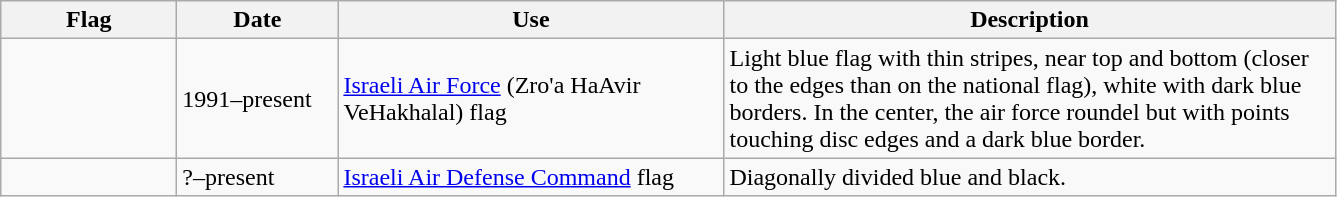<table class="wikitable" style="background:#f9f9f9">
<tr>
<th width="110">Flag</th>
<th width="100">Date</th>
<th width="250">Use</th>
<th width="400">Description</th>
</tr>
<tr>
<td></td>
<td>1991–present</td>
<td><a href='#'>Israeli Air Force</a> (Zro'a HaAvir VeHakhalal) flag</td>
<td>Light blue flag with thin stripes, near top and bottom (closer to the edges than on the national flag), white with dark blue borders. In the center, the air force roundel but with points touching disc edges and a dark blue border.</td>
</tr>
<tr>
<td></td>
<td>?–present</td>
<td><a href='#'>Israeli Air Defense Command</a> flag</td>
<td>Diagonally divided blue and black.</td>
</tr>
</table>
